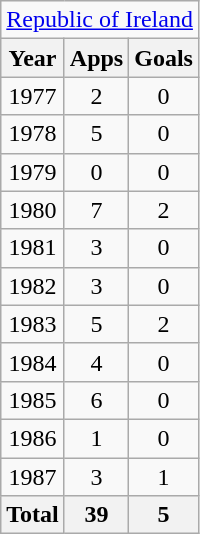<table class="wikitable" style="text-align: center">
<tr>
<td colspan=3><a href='#'>Republic of Ireland</a></td>
</tr>
<tr>
<th>Year</th>
<th>Apps</th>
<th>Goals</th>
</tr>
<tr>
<td>1977</td>
<td>2</td>
<td>0</td>
</tr>
<tr>
<td>1978</td>
<td>5</td>
<td>0</td>
</tr>
<tr>
<td>1979</td>
<td>0</td>
<td>0</td>
</tr>
<tr>
<td>1980</td>
<td>7</td>
<td>2</td>
</tr>
<tr>
<td>1981</td>
<td>3</td>
<td>0</td>
</tr>
<tr>
<td>1982</td>
<td>3</td>
<td>0</td>
</tr>
<tr>
<td>1983</td>
<td>5</td>
<td>2</td>
</tr>
<tr>
<td>1984</td>
<td>4</td>
<td>0</td>
</tr>
<tr>
<td>1985</td>
<td>6</td>
<td>0</td>
</tr>
<tr>
<td>1986</td>
<td>1</td>
<td>0</td>
</tr>
<tr>
<td>1987</td>
<td>3</td>
<td>1</td>
</tr>
<tr>
<th>Total</th>
<th>39</th>
<th>5</th>
</tr>
</table>
